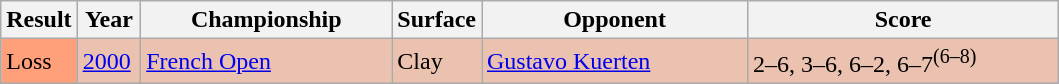<table class='sortable wikitable'>
<tr>
<th style="width:40px">Result</th>
<th style="width:35px">Year</th>
<th style="width:160px">Championship</th>
<th style="width:50px">Surface</th>
<th style="width:170px">Opponent</th>
<th style="width:200px" class="unsortable">Score</th>
</tr>
<tr bgcolor="#EBC2AF">
<td style="background:#ffa07a;">Loss</td>
<td><a href='#'>2000</a></td>
<td><a href='#'>French Open</a></td>
<td>Clay</td>
<td> <a href='#'>Gustavo Kuerten</a></td>
<td>2–6, 3–6, 6–2, 6–7<sup>(6–8)</sup></td>
</tr>
</table>
